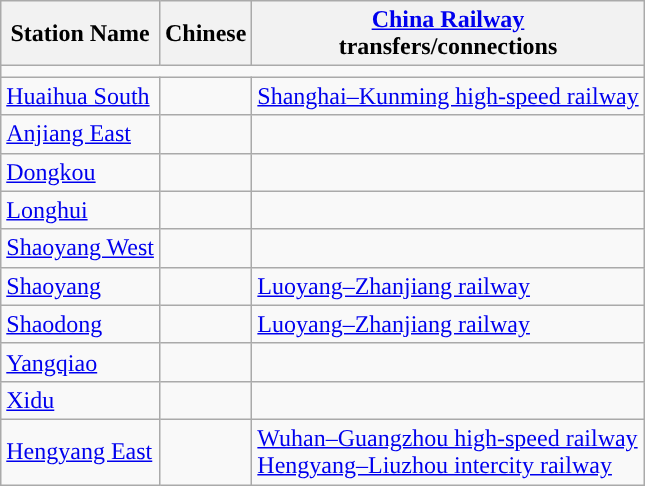<table class="wikitable">
<tr>
<th>Station Name</th>
<th>Chinese<br></th>
<th><a href='#'>China Railway</a><br>transfers/connections<br>
</th>
</tr>
<tr style="background:#">
<td colspan = "11"></td>
</tr>
<tr>
<td><a href='#'>Huaihua South</a></td>
<td></td>
<td><a href='#'>Shanghai–Kunming high-speed railway</a></td>
</tr>
<tr>
<td><a href='#'>Anjiang East</a></td>
<td></td>
<td></td>
</tr>
<tr>
<td><a href='#'>Dongkou</a></td>
<td></td>
<td></td>
</tr>
<tr>
<td><a href='#'>Longhui</a></td>
<td></td>
<td></td>
</tr>
<tr>
<td><a href='#'>Shaoyang West</a></td>
<td></td>
<td></td>
</tr>
<tr>
<td><a href='#'>Shaoyang</a></td>
<td></td>
<td><a href='#'>Luoyang–Zhanjiang railway</a></td>
</tr>
<tr>
<td><a href='#'>Shaodong</a></td>
<td></td>
<td><a href='#'>Luoyang–Zhanjiang railway</a></td>
</tr>
<tr>
<td><a href='#'>Yangqiao</a></td>
<td></td>
<td></td>
</tr>
<tr>
<td><a href='#'>Xidu</a></td>
<td></td>
<td></td>
</tr>
<tr>
<td><a href='#'>Hengyang East</a></td>
<td></td>
<td><a href='#'>Wuhan–Guangzhou high-speed railway</a><br><a href='#'>Hengyang–Liuzhou intercity railway</a></td>
</tr>
</table>
